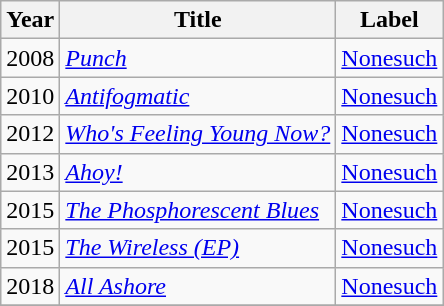<table class="wikitable">
<tr>
<th>Year</th>
<th>Title</th>
<th>Label</th>
</tr>
<tr>
<td style="text-align:center;">2008</td>
<td align="left"><em><a href='#'>Punch</a></em></td>
<td align="left"><a href='#'>Nonesuch</a></td>
</tr>
<tr>
<td style="text-align:center;">2010</td>
<td align="left"><em><a href='#'>Antifogmatic</a></em></td>
<td align="left"><a href='#'>Nonesuch</a></td>
</tr>
<tr>
<td style="text-align:center;">2012</td>
<td align="left"><em><a href='#'>Who's Feeling Young Now?</a></em></td>
<td align="left"><a href='#'>Nonesuch</a></td>
</tr>
<tr>
<td style="text-align:center;">2013</td>
<td align="left"><em><a href='#'>Ahoy!</a></em></td>
<td align="left"><a href='#'>Nonesuch</a></td>
</tr>
<tr>
<td style="text-align:center;">2015</td>
<td align="left"><em><a href='#'>The Phosphorescent Blues</a></em></td>
<td align="left"><a href='#'>Nonesuch</a></td>
</tr>
<tr>
<td style="text-align:center;">2015</td>
<td align="left"><em><a href='#'>The Wireless (EP)</a></em></td>
<td align="left"><a href='#'>Nonesuch</a></td>
</tr>
<tr>
<td style="text-align:center;">2018</td>
<td align="left"><em><a href='#'>All Ashore</a></em></td>
<td align="left"><a href='#'>Nonesuch</a></td>
</tr>
<tr>
</tr>
</table>
